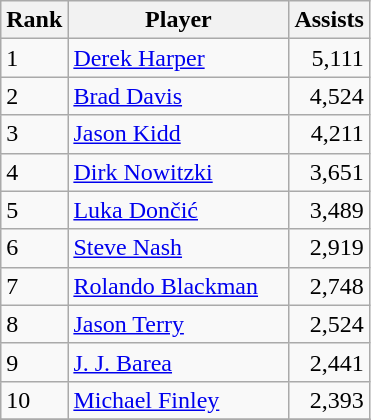<table class="wikitable">
<tr>
<th scope="col">Rank</th>
<th scope="col" width="140px">Player</th>
<th scope="col">Assists</th>
</tr>
<tr>
<td>1</td>
<td><a href='#'>Derek Harper</a></td>
<td align="right">5,111</td>
</tr>
<tr>
<td>2</td>
<td><a href='#'>Brad Davis</a></td>
<td align="right">4,524</td>
</tr>
<tr>
<td>3</td>
<td><a href='#'>Jason Kidd</a></td>
<td align="right">4,211</td>
</tr>
<tr>
<td>4</td>
<td><a href='#'>Dirk Nowitzki</a></td>
<td align="right">3,651</td>
</tr>
<tr>
<td>5</td>
<td><a href='#'>Luka Dončić</a></td>
<td align="right">3,489</td>
</tr>
<tr>
<td>6</td>
<td><a href='#'>Steve Nash</a></td>
<td align="right">2,919</td>
</tr>
<tr>
<td>7</td>
<td><a href='#'>Rolando Blackman</a></td>
<td align="right">2,748</td>
</tr>
<tr>
<td>8</td>
<td><a href='#'>Jason Terry</a></td>
<td align="right">2,524</td>
</tr>
<tr>
<td>9</td>
<td><a href='#'>J. J. Barea</a></td>
<td align="right">2,441</td>
</tr>
<tr>
<td>10</td>
<td><a href='#'>Michael Finley</a></td>
<td align="right">2,393</td>
</tr>
<tr>
</tr>
</table>
